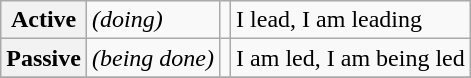<table class="wikitable">
<tr>
<th>Active</th>
<td><em>(doing)</em></td>
<td><strong></strong></td>
<td>I lead, I am leading</td>
</tr>
<tr>
<th>Passive</th>
<td><em>(being done)</em></td>
<td><strong></strong></td>
<td>I am led, I am being led</td>
</tr>
<tr>
</tr>
</table>
